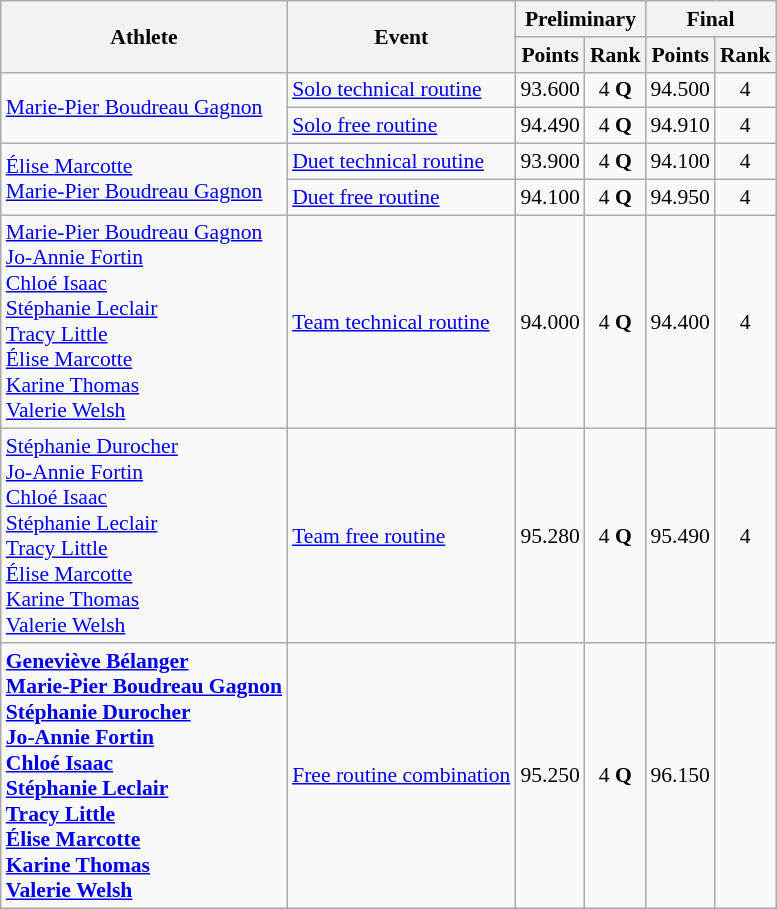<table class=wikitable style="font-size:90%">
<tr>
<th rowspan="2">Athlete</th>
<th rowspan="2">Event</th>
<th colspan="2">Preliminary</th>
<th colspan="2">Final</th>
</tr>
<tr>
<th>Points</th>
<th>Rank</th>
<th>Points</th>
<th>Rank</th>
</tr>
<tr>
<td rowspan="2"><a href='#'>Marie-Pier Boudreau Gagnon</a></td>
<td><a href='#'>Solo technical routine</a></td>
<td align=center>93.600</td>
<td align=center>4 <strong>Q</strong></td>
<td align=center>94.500</td>
<td align=center>4</td>
</tr>
<tr>
<td><a href='#'>Solo free routine</a></td>
<td align=center>94.490</td>
<td align=center>4 <strong>Q</strong></td>
<td align=center>94.910</td>
<td align=center>4</td>
</tr>
<tr>
<td rowspan="2"><a href='#'>Élise Marcotte</a><br><a href='#'>Marie-Pier Boudreau Gagnon</a></td>
<td><a href='#'>Duet technical routine</a></td>
<td align=center>93.900</td>
<td align=center>4 <strong>Q</strong></td>
<td align=center>94.100</td>
<td align=center>4</td>
</tr>
<tr>
<td><a href='#'>Duet free routine</a></td>
<td align=center>94.100</td>
<td align=center>4 <strong>Q</strong></td>
<td align=center>94.950</td>
<td align=center>4</td>
</tr>
<tr>
<td rowspan="1"><a href='#'>Marie-Pier Boudreau Gagnon</a><br><a href='#'>Jo-Annie Fortin</a><br><a href='#'>Chloé Isaac</a><br><a href='#'>Stéphanie Leclair</a><br><a href='#'>Tracy Little</a><br><a href='#'>Élise Marcotte</a><br><a href='#'>Karine Thomas</a><br><a href='#'>Valerie Welsh</a></td>
<td><a href='#'>Team technical routine</a></td>
<td align=center>94.000</td>
<td align=center>4 <strong>Q</strong></td>
<td align=center>94.400</td>
<td align=center>4</td>
</tr>
<tr>
<td rowspan="1"><a href='#'>Stéphanie Durocher</a><br><a href='#'>Jo-Annie Fortin</a><br><a href='#'>Chloé Isaac</a><br><a href='#'>Stéphanie Leclair</a><br><a href='#'>Tracy Little</a><br><a href='#'>Élise Marcotte</a><br><a href='#'>Karine Thomas</a><br><a href='#'>Valerie Welsh</a></td>
<td><a href='#'>Team free routine</a></td>
<td align=center>95.280</td>
<td align=center>4 <strong>Q</strong></td>
<td align=center>95.490</td>
<td align=center>4</td>
</tr>
<tr>
<td rowspan="1"><strong><a href='#'>Geneviève Bélanger</a><br><a href='#'>Marie-Pier Boudreau Gagnon</a><br><a href='#'>Stéphanie Durocher</a><br><a href='#'>Jo-Annie Fortin</a><br><a href='#'>Chloé Isaac</a><br><a href='#'>Stéphanie Leclair</a><br><a href='#'>Tracy Little</a><br><a href='#'>Élise Marcotte</a><br><a href='#'>Karine Thomas</a><br><a href='#'>Valerie Welsh</a></strong></td>
<td><a href='#'>Free routine combination</a></td>
<td align=center>95.250</td>
<td align=center>4 <strong>Q</strong></td>
<td align=center>96.150</td>
<td align=center></td>
</tr>
</table>
